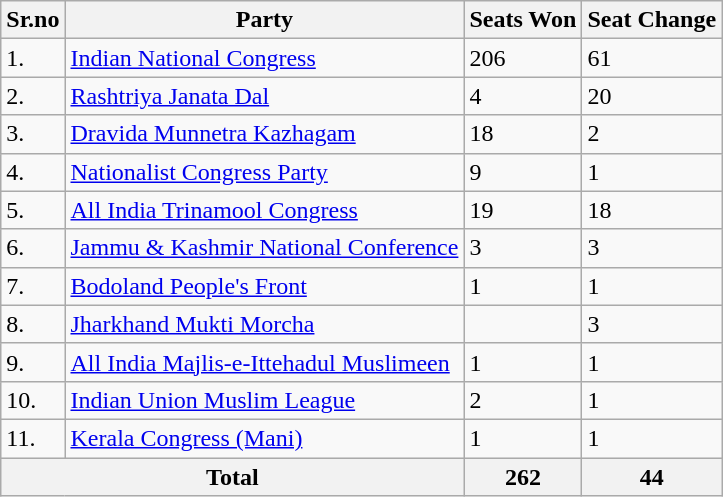<table class="wikitable">
<tr>
<th>Sr.no</th>
<th>Party</th>
<th>Seats Won</th>
<th>Seat Change</th>
</tr>
<tr>
<td>1.</td>
<td><a href='#'>Indian National Congress</a></td>
<td>206</td>
<td> 61</td>
</tr>
<tr>
<td>2.</td>
<td><a href='#'>Rashtriya Janata Dal</a></td>
<td>4</td>
<td> 20</td>
</tr>
<tr>
<td>3.</td>
<td><a href='#'>Dravida Munnetra Kazhagam</a></td>
<td>18</td>
<td> 2</td>
</tr>
<tr>
<td>4.</td>
<td><a href='#'>Nationalist Congress Party</a></td>
<td>9</td>
<td> 1</td>
</tr>
<tr>
<td>5.</td>
<td><a href='#'>All India Trinamool Congress</a></td>
<td>19</td>
<td> 18</td>
</tr>
<tr>
<td>6.</td>
<td><a href='#'>Jammu & Kashmir National Conference</a></td>
<td>3</td>
<td> 3</td>
</tr>
<tr>
<td>7.</td>
<td><a href='#'>Bodoland People's Front</a></td>
<td>1</td>
<td> 1</td>
</tr>
<tr>
<td>8.</td>
<td><a href='#'>Jharkhand Mukti Morcha</a></td>
<td></td>
<td> 3</td>
</tr>
<tr>
<td>9.</td>
<td><a href='#'>All India Majlis-e-Ittehadul Muslimeen</a></td>
<td>1</td>
<td> 1</td>
</tr>
<tr>
<td>10.</td>
<td><a href='#'>Indian Union Muslim League</a></td>
<td>2</td>
<td> 1</td>
</tr>
<tr>
<td>11.</td>
<td><a href='#'>Kerala Congress (Mani)</a></td>
<td>1</td>
<td> 1</td>
</tr>
<tr>
<th colspan="2">Total</th>
<th>262</th>
<th> 44</th>
</tr>
</table>
